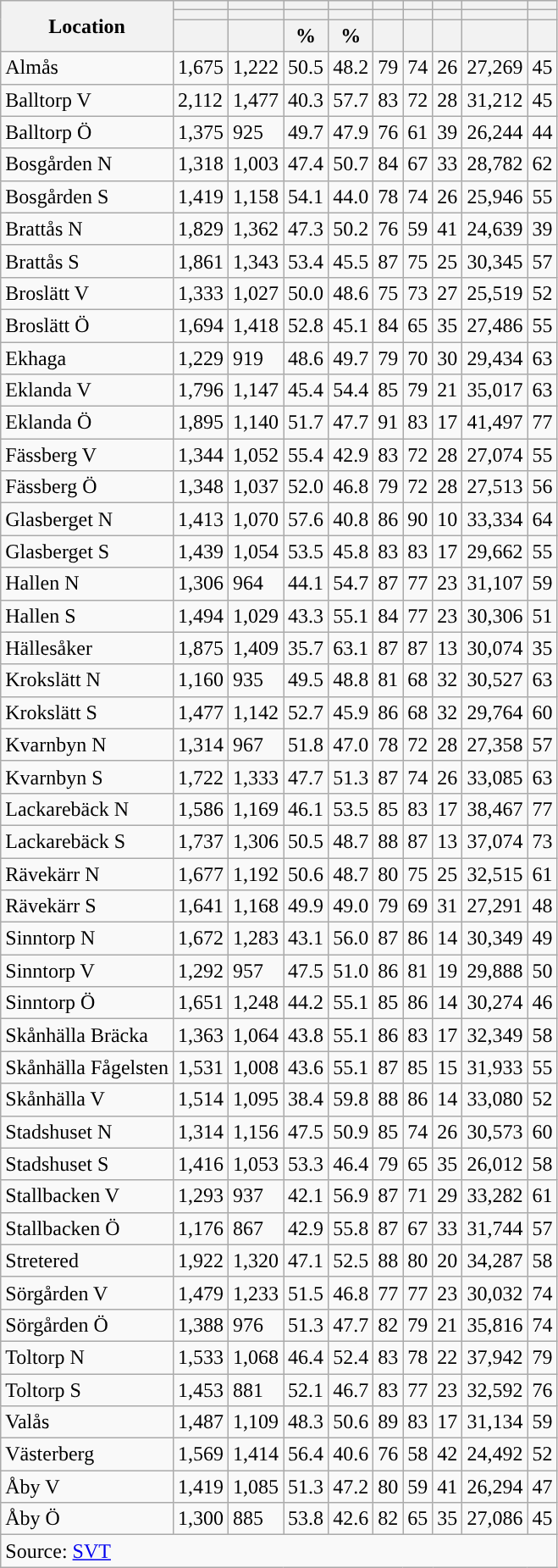<table role="presentation" class="wikitable sortable mw-collapsible mw-collapsed">
<tr>
<th rowspan="3">Location</th>
<th></th>
<th></th>
<th></th>
<th></th>
<th></th>
<th></th>
<th></th>
<th></th>
<th></th>
</tr>
<tr>
<th></th>
<th></th>
<th style="background:"></th>
<th style="background:"></th>
<th></th>
<th></th>
<th></th>
<th></th>
<th></th>
</tr>
<tr>
<th data-sort-type="number"></th>
<th data-sort-type="number"></th>
<th data-sort-type="number">%</th>
<th data-sort-type="number">%</th>
<th data-sort-type="number"></th>
<th data-sort-type="number"></th>
<th data-sort-type="number"></th>
<th data-sort-type="number"></th>
<th data-sort-type="number"></th>
</tr>
<tr>
<td align="left">Almås</td>
<td>1,675</td>
<td>1,222</td>
<td>50.5</td>
<td>48.2</td>
<td>79</td>
<td>74</td>
<td>26</td>
<td>27,269</td>
<td>45</td>
</tr>
<tr>
<td align="left">Balltorp V</td>
<td>2,112</td>
<td>1,477</td>
<td>40.3</td>
<td>57.7</td>
<td>83</td>
<td>72</td>
<td>28</td>
<td>31,212</td>
<td>45</td>
</tr>
<tr>
<td align="left">Balltorp Ö</td>
<td>1,375</td>
<td>925</td>
<td>49.7</td>
<td>47.9</td>
<td>76</td>
<td>61</td>
<td>39</td>
<td>26,244</td>
<td>44</td>
</tr>
<tr>
<td align="left">Bosgården N</td>
<td>1,318</td>
<td>1,003</td>
<td>47.4</td>
<td>50.7</td>
<td>84</td>
<td>67</td>
<td>33</td>
<td>28,782</td>
<td>62</td>
</tr>
<tr>
<td align="left">Bosgården S</td>
<td>1,419</td>
<td>1,158</td>
<td>54.1</td>
<td>44.0</td>
<td>78</td>
<td>74</td>
<td>26</td>
<td>25,946</td>
<td>55</td>
</tr>
<tr>
<td align="left">Brattås N</td>
<td>1,829</td>
<td>1,362</td>
<td>47.3</td>
<td>50.2</td>
<td>76</td>
<td>59</td>
<td>41</td>
<td>24,639</td>
<td>39</td>
</tr>
<tr>
<td align="left">Brattås S</td>
<td>1,861</td>
<td>1,343</td>
<td>53.4</td>
<td>45.5</td>
<td>87</td>
<td>75</td>
<td>25</td>
<td>30,345</td>
<td>57</td>
</tr>
<tr>
<td align="left">Broslätt V</td>
<td>1,333</td>
<td>1,027</td>
<td>50.0</td>
<td>48.6</td>
<td>75</td>
<td>73</td>
<td>27</td>
<td>25,519</td>
<td>52</td>
</tr>
<tr>
<td align="left">Broslätt Ö</td>
<td>1,694</td>
<td>1,418</td>
<td>52.8</td>
<td>45.1</td>
<td>84</td>
<td>65</td>
<td>35</td>
<td>27,486</td>
<td>55</td>
</tr>
<tr>
<td align="left">Ekhaga</td>
<td>1,229</td>
<td>919</td>
<td>48.6</td>
<td>49.7</td>
<td>79</td>
<td>70</td>
<td>30</td>
<td>29,434</td>
<td>63</td>
</tr>
<tr>
<td align="left">Eklanda V</td>
<td>1,796</td>
<td>1,147</td>
<td>45.4</td>
<td>54.4</td>
<td>85</td>
<td>79</td>
<td>21</td>
<td>35,017</td>
<td>63</td>
</tr>
<tr>
<td align="left">Eklanda Ö</td>
<td>1,895</td>
<td>1,140</td>
<td>51.7</td>
<td>47.7</td>
<td>91</td>
<td>83</td>
<td>17</td>
<td>41,497</td>
<td>77</td>
</tr>
<tr>
<td align="left">Fässberg V</td>
<td>1,344</td>
<td>1,052</td>
<td>55.4</td>
<td>42.9</td>
<td>83</td>
<td>72</td>
<td>28</td>
<td>27,074</td>
<td>55</td>
</tr>
<tr>
<td align="left">Fässberg Ö</td>
<td>1,348</td>
<td>1,037</td>
<td>52.0</td>
<td>46.8</td>
<td>79</td>
<td>72</td>
<td>28</td>
<td>27,513</td>
<td>56</td>
</tr>
<tr>
<td align="left">Glasberget N</td>
<td>1,413</td>
<td>1,070</td>
<td>57.6</td>
<td>40.8</td>
<td>86</td>
<td>90</td>
<td>10</td>
<td>33,334</td>
<td>64</td>
</tr>
<tr>
<td align="left">Glasberget S</td>
<td>1,439</td>
<td>1,054</td>
<td>53.5</td>
<td>45.8</td>
<td>83</td>
<td>83</td>
<td>17</td>
<td>29,662</td>
<td>55</td>
</tr>
<tr>
<td align="left">Hallen N</td>
<td>1,306</td>
<td>964</td>
<td>44.1</td>
<td>54.7</td>
<td>87</td>
<td>77</td>
<td>23</td>
<td>31,107</td>
<td>59</td>
</tr>
<tr>
<td align="left">Hallen S</td>
<td>1,494</td>
<td>1,029</td>
<td>43.3</td>
<td>55.1</td>
<td>84</td>
<td>77</td>
<td>23</td>
<td>30,306</td>
<td>51</td>
</tr>
<tr>
<td align="left">Hällesåker</td>
<td>1,875</td>
<td>1,409</td>
<td>35.7</td>
<td>63.1</td>
<td>87</td>
<td>87</td>
<td>13</td>
<td>30,074</td>
<td>35</td>
</tr>
<tr>
<td align="left">Krokslätt N</td>
<td>1,160</td>
<td>935</td>
<td>49.5</td>
<td>48.8</td>
<td>81</td>
<td>68</td>
<td>32</td>
<td>30,527</td>
<td>63</td>
</tr>
<tr>
<td align="left">Krokslätt S</td>
<td>1,477</td>
<td>1,142</td>
<td>52.7</td>
<td>45.9</td>
<td>86</td>
<td>68</td>
<td>32</td>
<td>29,764</td>
<td>60</td>
</tr>
<tr>
<td align="left">Kvarnbyn N</td>
<td>1,314</td>
<td>967</td>
<td>51.8</td>
<td>47.0</td>
<td>78</td>
<td>72</td>
<td>28</td>
<td>27,358</td>
<td>57</td>
</tr>
<tr>
<td align="left">Kvarnbyn S</td>
<td>1,722</td>
<td>1,333</td>
<td>47.7</td>
<td>51.3</td>
<td>87</td>
<td>74</td>
<td>26</td>
<td>33,085</td>
<td>63</td>
</tr>
<tr>
<td align="left">Lackarebäck N</td>
<td>1,586</td>
<td>1,169</td>
<td>46.1</td>
<td>53.5</td>
<td>85</td>
<td>83</td>
<td>17</td>
<td>38,467</td>
<td>77</td>
</tr>
<tr>
<td align="left">Lackarebäck S</td>
<td>1,737</td>
<td>1,306</td>
<td>50.5</td>
<td>48.7</td>
<td>88</td>
<td>87</td>
<td>13</td>
<td>37,074</td>
<td>73</td>
</tr>
<tr>
<td align="left">Rävekärr N</td>
<td>1,677</td>
<td>1,192</td>
<td>50.6</td>
<td>48.7</td>
<td>80</td>
<td>75</td>
<td>25</td>
<td>32,515</td>
<td>61</td>
</tr>
<tr>
<td align="left">Rävekärr S</td>
<td>1,641</td>
<td>1,168</td>
<td>49.9</td>
<td>49.0</td>
<td>79</td>
<td>69</td>
<td>31</td>
<td>27,291</td>
<td>48</td>
</tr>
<tr>
<td align="left">Sinntorp N</td>
<td>1,672</td>
<td>1,283</td>
<td>43.1</td>
<td>56.0</td>
<td>87</td>
<td>86</td>
<td>14</td>
<td>30,349</td>
<td>49</td>
</tr>
<tr>
<td align="left">Sinntorp V</td>
<td>1,292</td>
<td>957</td>
<td>47.5</td>
<td>51.0</td>
<td>86</td>
<td>81</td>
<td>19</td>
<td>29,888</td>
<td>50</td>
</tr>
<tr>
<td align="left">Sinntorp Ö</td>
<td>1,651</td>
<td>1,248</td>
<td>44.2</td>
<td>55.1</td>
<td>85</td>
<td>86</td>
<td>14</td>
<td>30,274</td>
<td>46</td>
</tr>
<tr>
<td align="left">Skånhälla Bräcka</td>
<td>1,363</td>
<td>1,064</td>
<td>43.8</td>
<td>55.1</td>
<td>86</td>
<td>83</td>
<td>17</td>
<td>32,349</td>
<td>58</td>
</tr>
<tr>
<td align="left">Skånhälla Fågelsten</td>
<td>1,531</td>
<td>1,008</td>
<td>43.6</td>
<td>55.1</td>
<td>87</td>
<td>85</td>
<td>15</td>
<td>31,933</td>
<td>55</td>
</tr>
<tr>
<td align="left">Skånhälla V</td>
<td>1,514</td>
<td>1,095</td>
<td>38.4</td>
<td>59.8</td>
<td>88</td>
<td>86</td>
<td>14</td>
<td>33,080</td>
<td>52</td>
</tr>
<tr>
<td align="left">Stadshuset N</td>
<td>1,314</td>
<td>1,156</td>
<td>47.5</td>
<td>50.9</td>
<td>85</td>
<td>74</td>
<td>26</td>
<td>30,573</td>
<td>60</td>
</tr>
<tr>
<td align="left">Stadshuset S</td>
<td>1,416</td>
<td>1,053</td>
<td>53.3</td>
<td>46.4</td>
<td>79</td>
<td>65</td>
<td>35</td>
<td>26,012</td>
<td>58</td>
</tr>
<tr>
<td align="left">Stallbacken V</td>
<td>1,293</td>
<td>937</td>
<td>42.1</td>
<td>56.9</td>
<td>87</td>
<td>71</td>
<td>29</td>
<td>33,282</td>
<td>61</td>
</tr>
<tr>
<td align="left">Stallbacken Ö</td>
<td>1,176</td>
<td>867</td>
<td>42.9</td>
<td>55.8</td>
<td>87</td>
<td>67</td>
<td>33</td>
<td>31,744</td>
<td>57</td>
</tr>
<tr>
<td align="left">Stretered</td>
<td>1,922</td>
<td>1,320</td>
<td>47.1</td>
<td>52.5</td>
<td>88</td>
<td>80</td>
<td>20</td>
<td>34,287</td>
<td>58</td>
</tr>
<tr>
<td align="left">Sörgården V</td>
<td>1,479</td>
<td>1,233</td>
<td>51.5</td>
<td>46.8</td>
<td>77</td>
<td>77</td>
<td>23</td>
<td>30,032</td>
<td>74</td>
</tr>
<tr>
<td align="left">Sörgården Ö</td>
<td>1,388</td>
<td>976</td>
<td>51.3</td>
<td>47.7</td>
<td>82</td>
<td>79</td>
<td>21</td>
<td>35,816</td>
<td>74</td>
</tr>
<tr>
<td align="left">Toltorp N</td>
<td>1,533</td>
<td>1,068</td>
<td>46.4</td>
<td>52.4</td>
<td>83</td>
<td>78</td>
<td>22</td>
<td>37,942</td>
<td>79</td>
</tr>
<tr>
<td align="left">Toltorp S</td>
<td>1,453</td>
<td>881</td>
<td>52.1</td>
<td>46.7</td>
<td>83</td>
<td>77</td>
<td>23</td>
<td>32,592</td>
<td>76</td>
</tr>
<tr>
<td align="left">Valås</td>
<td>1,487</td>
<td>1,109</td>
<td>48.3</td>
<td>50.6</td>
<td>89</td>
<td>83</td>
<td>17</td>
<td>31,134</td>
<td>59</td>
</tr>
<tr>
<td align="left">Västerberg</td>
<td>1,569</td>
<td>1,414</td>
<td>56.4</td>
<td>40.6</td>
<td>76</td>
<td>58</td>
<td>42</td>
<td>24,492</td>
<td>52</td>
</tr>
<tr>
<td align="left">Åby V</td>
<td>1,419</td>
<td>1,085</td>
<td>51.3</td>
<td>47.2</td>
<td>80</td>
<td>59</td>
<td>41</td>
<td>26,294</td>
<td>47</td>
</tr>
<tr>
<td align="left">Åby Ö</td>
<td>1,300</td>
<td>885</td>
<td>53.8</td>
<td>42.6</td>
<td>82</td>
<td>65</td>
<td>35</td>
<td>27,086</td>
<td>45</td>
</tr>
<tr>
<td colspan="10" align="left">Source: <a href='#'>SVT</a></td>
</tr>
</table>
